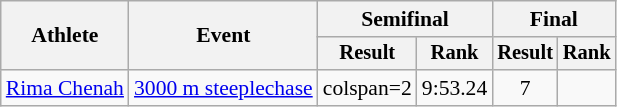<table class="wikitable" style="font-size:90%">
<tr>
<th rowspan="2">Athlete</th>
<th rowspan="2">Event</th>
<th colspan="2">Semifinal</th>
<th colspan="2">Final</th>
</tr>
<tr style="font-size:95%">
<th>Result</th>
<th>Rank</th>
<th>Result</th>
<th>Rank</th>
</tr>
<tr align=center>
<td align=left><a href='#'>Rima Chenah</a></td>
<td align=left><a href='#'>3000 m steeplechase</a></td>
<td>colspan=2 </td>
<td>9:53.24</td>
<td>7</td>
</tr>
</table>
